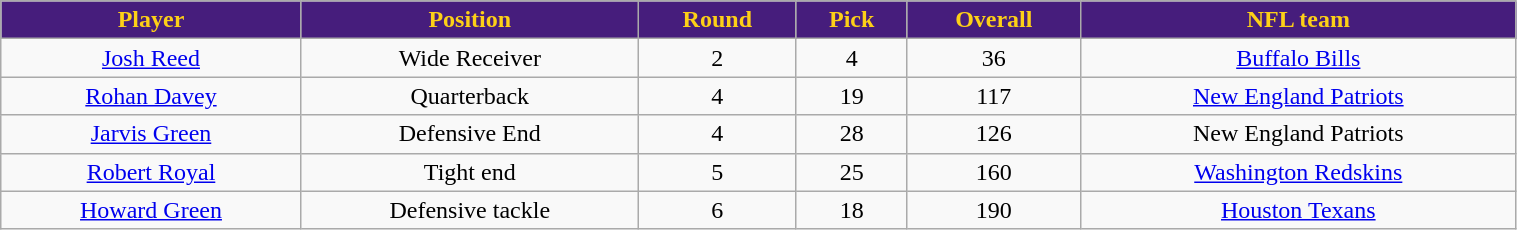<table class="wikitable" width="80%">
<tr align="center"  style="background:#461D7C;color:#FDD017;">
<td><strong>Player</strong></td>
<td><strong>Position</strong></td>
<td><strong>Round</strong></td>
<td><strong>Pick</strong></td>
<td><strong>Overall</strong></td>
<td><strong>NFL team</strong></td>
</tr>
<tr align="center" bgcolor="">
<td><a href='#'>Josh Reed</a></td>
<td>Wide Receiver</td>
<td>2</td>
<td>4</td>
<td>36</td>
<td><a href='#'>Buffalo Bills</a></td>
</tr>
<tr align="center" bgcolor="">
<td><a href='#'>Rohan Davey</a></td>
<td>Quarterback</td>
<td>4</td>
<td>19</td>
<td>117</td>
<td><a href='#'>New England Patriots</a></td>
</tr>
<tr align="center" bgcolor="">
<td><a href='#'>Jarvis Green</a></td>
<td>Defensive End</td>
<td>4</td>
<td>28</td>
<td>126</td>
<td>New England Patriots</td>
</tr>
<tr align="center" bgcolor="">
<td><a href='#'>Robert Royal</a></td>
<td>Tight end</td>
<td>5</td>
<td>25</td>
<td>160</td>
<td><a href='#'>Washington Redskins</a></td>
</tr>
<tr align="center" bgcolor="">
<td><a href='#'>Howard Green</a></td>
<td>Defensive tackle</td>
<td>6</td>
<td>18</td>
<td>190</td>
<td><a href='#'>Houston Texans</a></td>
</tr>
</table>
